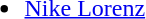<table>
<tr style="vertical-align:top">
<td><br><ul><li><a href='#'>Nike Lorenz</a></li></ul></td>
</tr>
</table>
